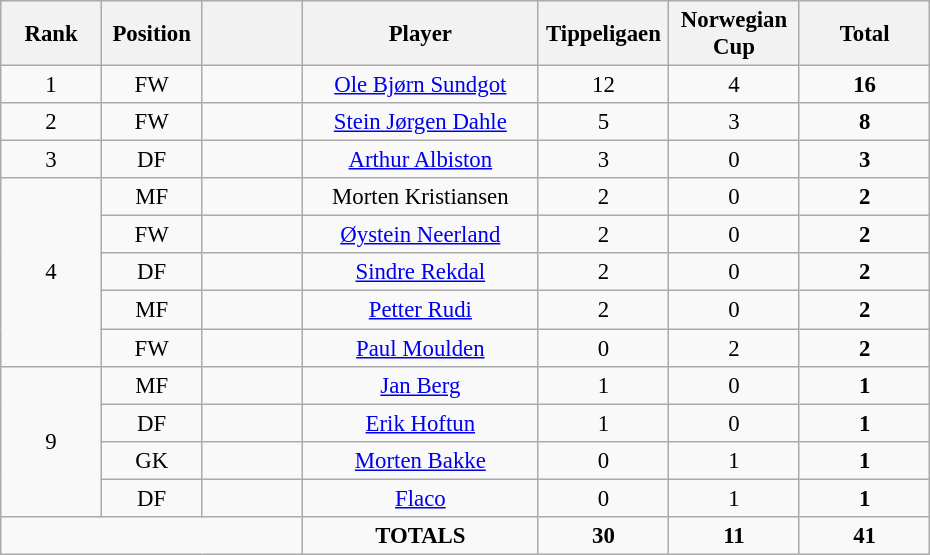<table class="wikitable" style="font-size: 95%; text-align: center;">
<tr>
<th width=60>Rank</th>
<th width=60>Position</th>
<th width=60></th>
<th width=150>Player</th>
<th width=80>Tippeligaen</th>
<th width=80>Norwegian Cup</th>
<th width=80><strong>Total</strong></th>
</tr>
<tr>
<td>1</td>
<td>FW</td>
<td></td>
<td><a href='#'>Ole Bjørn Sundgot</a></td>
<td>12</td>
<td>4</td>
<td><strong>16</strong></td>
</tr>
<tr>
<td>2</td>
<td>FW</td>
<td></td>
<td><a href='#'>Stein Jørgen Dahle</a></td>
<td>5</td>
<td>3</td>
<td><strong>8</strong></td>
</tr>
<tr>
<td>3</td>
<td>DF</td>
<td></td>
<td><a href='#'>Arthur Albiston</a></td>
<td>3</td>
<td>0</td>
<td><strong>3</strong></td>
</tr>
<tr>
<td rowspan="5">4</td>
<td>MF</td>
<td></td>
<td>Morten Kristiansen</td>
<td>2</td>
<td>0</td>
<td><strong>2</strong></td>
</tr>
<tr>
<td>FW</td>
<td></td>
<td><a href='#'>Øystein Neerland</a></td>
<td>2</td>
<td>0</td>
<td><strong>2</strong></td>
</tr>
<tr>
<td>DF</td>
<td></td>
<td><a href='#'>Sindre Rekdal</a></td>
<td>2</td>
<td>0</td>
<td><strong>2</strong></td>
</tr>
<tr>
<td>MF</td>
<td></td>
<td><a href='#'>Petter Rudi</a></td>
<td>2</td>
<td>0</td>
<td><strong>2</strong></td>
</tr>
<tr>
<td>FW</td>
<td></td>
<td><a href='#'>Paul Moulden</a></td>
<td>0</td>
<td>2</td>
<td><strong>2</strong></td>
</tr>
<tr>
<td rowspan="4">9</td>
<td>MF</td>
<td></td>
<td><a href='#'>Jan Berg</a></td>
<td>1</td>
<td>0</td>
<td><strong>1</strong></td>
</tr>
<tr>
<td>DF</td>
<td></td>
<td><a href='#'>Erik Hoftun</a></td>
<td>1</td>
<td>0</td>
<td><strong>1</strong></td>
</tr>
<tr>
<td>GK</td>
<td></td>
<td><a href='#'>Morten Bakke</a></td>
<td>0</td>
<td>1</td>
<td><strong>1</strong></td>
</tr>
<tr>
<td>DF</td>
<td></td>
<td><a href='#'>Flaco</a></td>
<td>0</td>
<td>1</td>
<td><strong>1</strong></td>
</tr>
<tr>
<td colspan="3"></td>
<td><strong>TOTALS</strong></td>
<td><strong>30</strong></td>
<td><strong>11</strong></td>
<td><strong>41</strong></td>
</tr>
</table>
